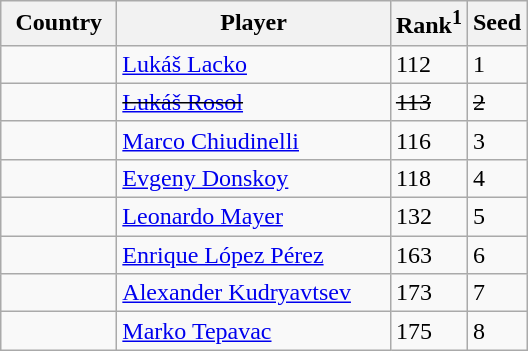<table class="sortable wikitable">
<tr>
<th width="70">Country</th>
<th width="175">Player</th>
<th>Rank<sup>1</sup></th>
<th>Seed</th>
</tr>
<tr>
<td></td>
<td><a href='#'>Lukáš Lacko</a></td>
<td>112</td>
<td>1</td>
</tr>
<tr>
<td></td>
<td><s><a href='#'>Lukáš Rosol</a></s></td>
<td><s>113</s></td>
<td><s>2</s></td>
</tr>
<tr>
<td></td>
<td><a href='#'>Marco Chiudinelli</a></td>
<td>116</td>
<td>3</td>
</tr>
<tr>
<td></td>
<td><a href='#'>Evgeny Donskoy</a></td>
<td>118</td>
<td>4</td>
</tr>
<tr>
<td></td>
<td><a href='#'>Leonardo Mayer</a></td>
<td>132</td>
<td>5</td>
</tr>
<tr>
<td></td>
<td><a href='#'>Enrique López Pérez</a></td>
<td>163</td>
<td>6</td>
</tr>
<tr>
<td></td>
<td><a href='#'>Alexander Kudryavtsev</a></td>
<td>173</td>
<td>7</td>
</tr>
<tr>
<td></td>
<td><a href='#'>Marko Tepavac</a></td>
<td>175</td>
<td>8</td>
</tr>
</table>
